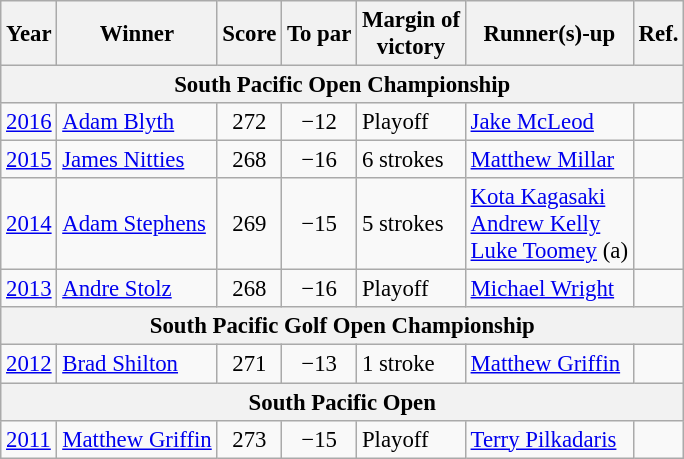<table class=wikitable style="font-size:95%">
<tr>
<th>Year</th>
<th>Winner</th>
<th>Score</th>
<th>To par</th>
<th>Margin of<br>victory</th>
<th>Runner(s)-up</th>
<th>Ref.</th>
</tr>
<tr>
<th colspan="9">South Pacific Open Championship</th>
</tr>
<tr>
<td><a href='#'>2016</a></td>
<td> <a href='#'>Adam Blyth</a></td>
<td align=center>272</td>
<td align=center>−12</td>
<td>Playoff</td>
<td> <a href='#'>Jake McLeod</a></td>
<td></td>
</tr>
<tr>
<td><a href='#'>2015</a></td>
<td> <a href='#'>James Nitties</a></td>
<td align=center>268</td>
<td align=center>−16</td>
<td>6 strokes</td>
<td> <a href='#'>Matthew Millar</a></td>
<td></td>
</tr>
<tr>
<td><a href='#'>2014</a></td>
<td> <a href='#'>Adam Stephens</a></td>
<td align=center>269</td>
<td align=center>−15</td>
<td>5 strokes</td>
<td> <a href='#'>Kota Kagasaki</a><br> <a href='#'>Andrew Kelly</a><br> <a href='#'>Luke Toomey</a> (a)</td>
<td></td>
</tr>
<tr>
<td><a href='#'>2013</a></td>
<td> <a href='#'>Andre Stolz</a></td>
<td align=center>268</td>
<td align=center>−16</td>
<td>Playoff</td>
<td> <a href='#'>Michael Wright</a></td>
<td></td>
</tr>
<tr>
<th colspan="9">South Pacific Golf Open Championship</th>
</tr>
<tr>
<td><a href='#'>2012</a></td>
<td> <a href='#'>Brad Shilton</a></td>
<td align=center>271</td>
<td align=center>−13</td>
<td>1 stroke</td>
<td> <a href='#'>Matthew Griffin</a></td>
<td></td>
</tr>
<tr>
<th colspan="9">South Pacific Open</th>
</tr>
<tr>
<td><a href='#'>2011</a></td>
<td> <a href='#'>Matthew Griffin</a></td>
<td align=center>273</td>
<td align=center>−15</td>
<td>Playoff</td>
<td> <a href='#'>Terry Pilkadaris</a></td>
<td></td>
</tr>
</table>
